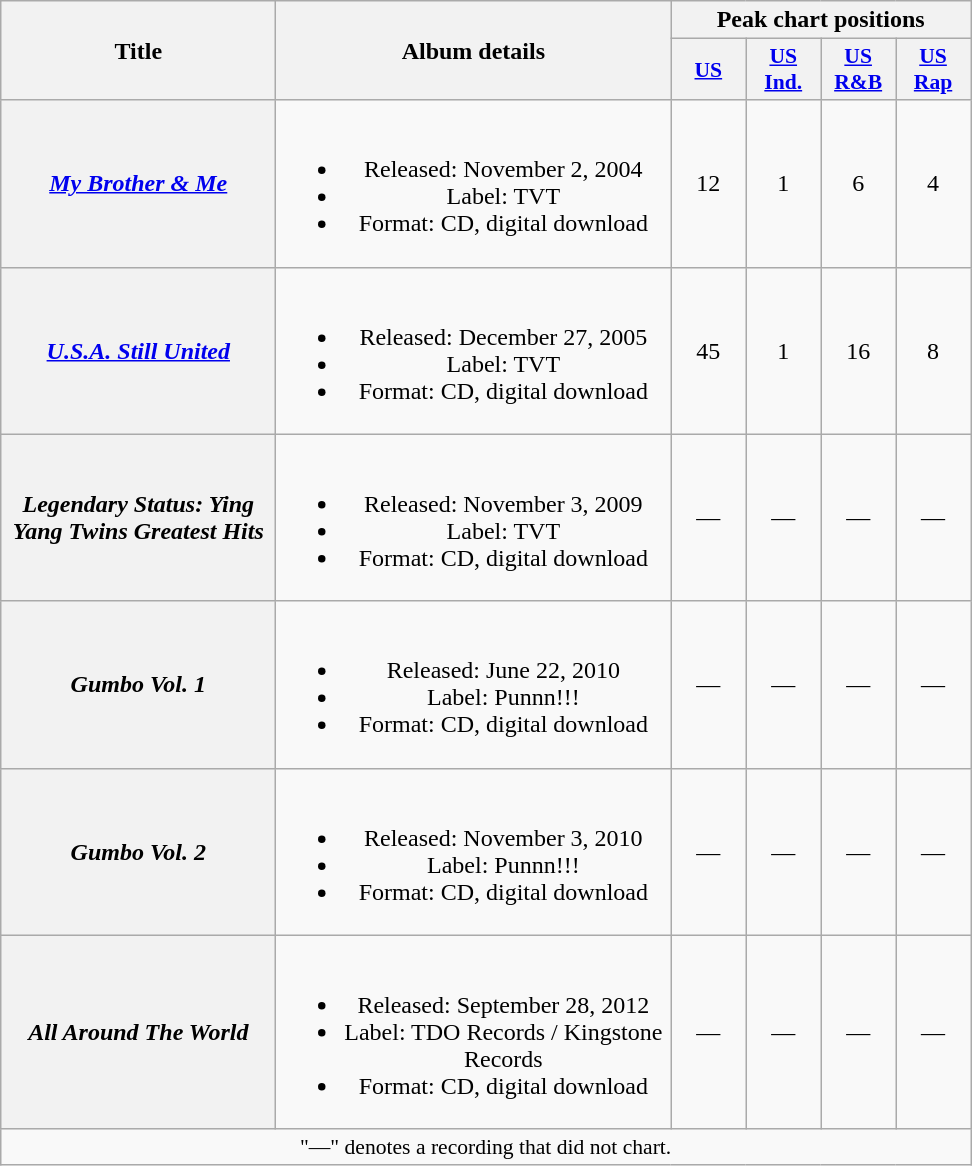<table class="wikitable plainrowheaders" style="text-align:center;">
<tr>
<th scope="col" rowspan="2" style="width:11em;">Title</th>
<th scope="col" rowspan="2" style="width:16em;">Album details</th>
<th scope="col" colspan="4">Peak chart positions</th>
</tr>
<tr>
<th style="width:3em;font-size:90%;"><a href='#'>US</a><br></th>
<th style="width:3em;font-size:90%;"><a href='#'>US<br>Ind.</a><br></th>
<th style="width:3em;font-size:90%;"><a href='#'>US<br>R&B</a><br></th>
<th style="width:3em;font-size:90%;"><a href='#'>US<br>Rap</a><br></th>
</tr>
<tr>
<th scope="row"><em><a href='#'>My Brother & Me</a></em></th>
<td><br><ul><li>Released: November 2, 2004</li><li>Label: TVT</li><li>Format: CD, digital download</li></ul></td>
<td>12</td>
<td>1</td>
<td>6</td>
<td>4</td>
</tr>
<tr>
<th scope="row"><em><a href='#'>U.S.A. Still United</a></em></th>
<td><br><ul><li>Released: December 27, 2005</li><li>Label: TVT</li><li>Format: CD, digital download</li></ul></td>
<td>45</td>
<td>1</td>
<td>16</td>
<td>8</td>
</tr>
<tr>
<th scope="row"><em>Legendary Status: Ying Yang Twins Greatest Hits</em></th>
<td><br><ul><li>Released: November 3, 2009</li><li>Label: TVT</li><li>Format: CD, digital download</li></ul></td>
<td>—</td>
<td>—</td>
<td>—</td>
<td>—</td>
</tr>
<tr>
<th scope="row"><em>Gumbo Vol. 1</em></th>
<td><br><ul><li>Released: June 22, 2010</li><li>Label: Punnn!!!</li><li>Format: CD, digital download</li></ul></td>
<td>—</td>
<td>—</td>
<td>—</td>
<td>—</td>
</tr>
<tr>
<th scope="row"><em>Gumbo Vol. 2</em></th>
<td><br><ul><li>Released: November 3, 2010</li><li>Label: Punnn!!!</li><li>Format: CD, digital download</li></ul></td>
<td>—</td>
<td>—</td>
<td>—</td>
<td>—</td>
</tr>
<tr>
<th scope="row"><em>All Around The World</em></th>
<td><br><ul><li>Released: September 28, 2012</li><li>Label: TDO Records / Kingstone Records</li><li>Format: CD, digital download</li></ul></td>
<td>—</td>
<td>—</td>
<td>—</td>
<td>—</td>
</tr>
<tr>
<td colspan="14" style="font-size:90%">"—" denotes a recording that did not chart.</td>
</tr>
</table>
